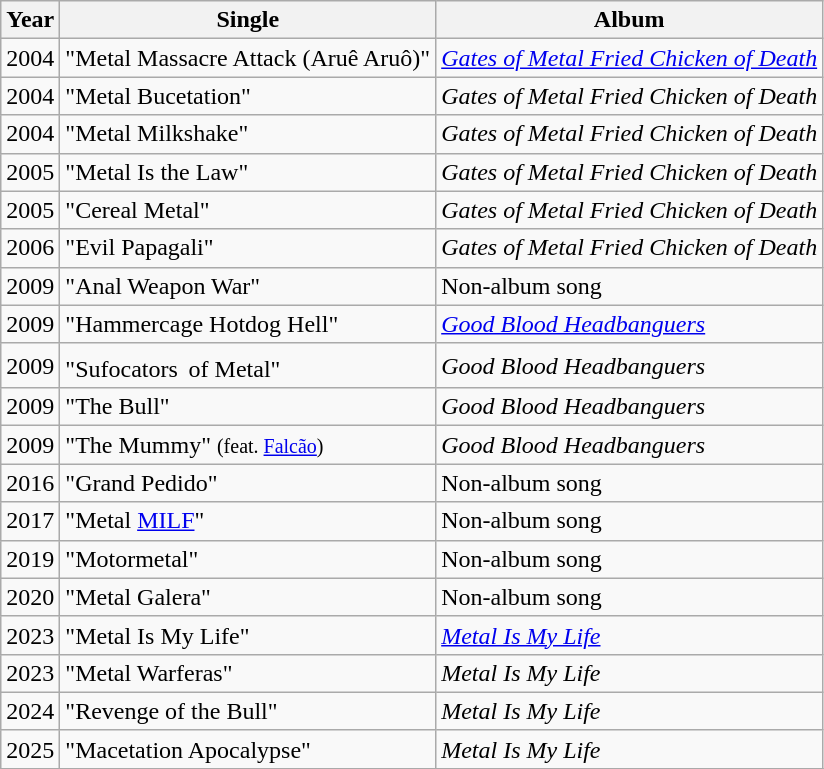<table class="wikitable">
<tr>
<th>Year</th>
<th>Single</th>
<th>Album</th>
</tr>
<tr>
<td>2004</td>
<td>"Metal Massacre Attack (Aruê Aruô)"</td>
<td><em><a href='#'>Gates of Metal Fried Chicken of Death</a></em></td>
</tr>
<tr>
<td>2004</td>
<td>"Metal Bucetation"</td>
<td><em>Gates of Metal Fried Chicken of Death</em></td>
</tr>
<tr>
<td>2004</td>
<td>"Metal Milkshake"</td>
<td><em>Gates of Metal Fried Chicken of Death</em></td>
</tr>
<tr>
<td>2005</td>
<td>"Metal Is the Law"</td>
<td><em>Gates of Metal Fried Chicken of Death</em></td>
</tr>
<tr>
<td>2005</td>
<td>"Cereal Metal"</td>
<td><em>Gates of Metal Fried Chicken of Death</em></td>
</tr>
<tr>
<td>2006</td>
<td>"Evil Papagali"</td>
<td><em>Gates of Metal Fried Chicken of Death</em></td>
</tr>
<tr>
<td>2009</td>
<td>"Anal Weapon War"</td>
<td>Non-album song</td>
</tr>
<tr>
<td>2009</td>
<td>"Hammercage Hotdog Hell"</td>
<td><em><a href='#'>Good Blood Headbanguers</a></em></td>
</tr>
<tr>
<td>2009</td>
<td>"Sufocators <sup></sup> of Metal"</td>
<td><em>Good Blood Headbanguers</em></td>
</tr>
<tr>
<td>2009</td>
<td>"The Bull"</td>
<td><em>Good Blood Headbanguers</em></td>
</tr>
<tr>
<td>2009</td>
<td>"The Mummy" <small>(feat. <a href='#'>Falcão</a>)</small></td>
<td><em>Good Blood Headbanguers</em></td>
</tr>
<tr>
<td>2016</td>
<td>"Grand Pedido"</td>
<td>Non-album song</td>
</tr>
<tr>
<td>2017</td>
<td>"Metal <a href='#'>MILF</a>"</td>
<td>Non-album song</td>
</tr>
<tr>
<td>2019</td>
<td>"Motormetal"</td>
<td>Non-album song</td>
</tr>
<tr>
<td>2020</td>
<td>"Metal Galera"</td>
<td>Non-album song</td>
</tr>
<tr>
<td>2023</td>
<td>"Metal Is My Life"</td>
<td><em><a href='#'>Metal Is My Life</a></em></td>
</tr>
<tr>
<td>2023</td>
<td>"Metal Warferas"</td>
<td><em>Metal Is My Life</em></td>
</tr>
<tr>
<td>2024</td>
<td>"Revenge of the Bull"</td>
<td><em>Metal Is My Life</em></td>
</tr>
<tr>
<td>2025</td>
<td>"Macetation Apocalypse"</td>
<td><em>Metal Is My Life</em></td>
</tr>
<tr>
</tr>
</table>
